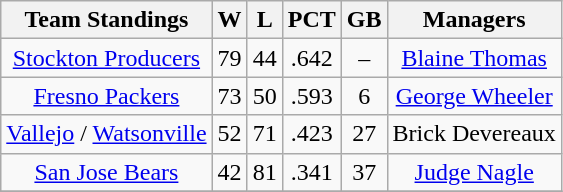<table class="wikitable" style="text-align:center">
<tr>
<th>Team Standings</th>
<th>W</th>
<th>L</th>
<th>PCT</th>
<th>GB</th>
<th>Managers</th>
</tr>
<tr>
<td><a href='#'>Stockton Producers</a></td>
<td>79</td>
<td>44</td>
<td>.642</td>
<td>–</td>
<td><a href='#'>Blaine Thomas</a></td>
</tr>
<tr>
<td><a href='#'>Fresno Packers</a></td>
<td>73</td>
<td>50</td>
<td>.593</td>
<td>6</td>
<td><a href='#'>George Wheeler</a></td>
</tr>
<tr>
<td><a href='#'>Vallejo</a> / <a href='#'>Watsonville</a></td>
<td>52</td>
<td>71</td>
<td>.423</td>
<td>27</td>
<td>Brick Devereaux</td>
</tr>
<tr>
<td><a href='#'>San Jose Bears</a></td>
<td>42</td>
<td>81</td>
<td>.341</td>
<td>37</td>
<td><a href='#'>Judge Nagle</a></td>
</tr>
<tr>
</tr>
</table>
